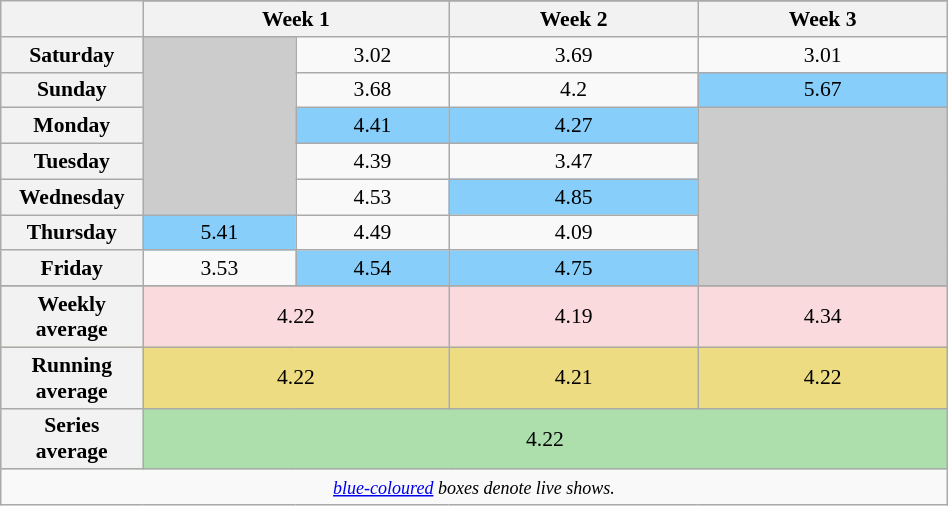<table class="wikitable" style="font-size:90%; text-align:center; width: 50%; margin-left: auto; margin-right: auto;">
<tr>
<th scope="col" rowspan="2" style="width:15%;"></th>
</tr>
<tr>
<th colspan=2>Week 1</th>
<th>Week 2</th>
<th>Week 3</th>
</tr>
<tr>
<th>Saturday</th>
<td style="background:#ccc;" rowspan="5"></td>
<td>3.02</td>
<td>3.69</td>
<td>3.01</td>
</tr>
<tr>
<th>Sunday</th>
<td>3.68</td>
<td>4.2</td>
<td style="background:#87CEFA;">5.67</td>
</tr>
<tr>
<th>Monday</th>
<td style="background:#87CEFA;">4.41</td>
<td style="background:#87CEFA;">4.27</td>
<td style="background:#ccc;" rowspan="5"></td>
</tr>
<tr>
<th>Tuesday</th>
<td>4.39</td>
<td>3.47</td>
</tr>
<tr>
<th>Wednesday</th>
<td>4.53</td>
<td style="background:#87CEFA;">4.85</td>
</tr>
<tr>
<th>Thursday</th>
<td style="background:#87CEFA;">5.41</td>
<td>4.49</td>
<td>4.09</td>
</tr>
<tr>
<th>Friday</th>
<td>3.53</td>
<td style="background:#87CEFA;">4.54</td>
<td style="background:#87CEFA;">4.75</td>
</tr>
<tr>
</tr>
<tr style="background:#FADADD;" |>
<th>Weekly average</th>
<td colspan=2>4.22</td>
<td>4.19</td>
<td colspan="2">4.34</td>
</tr>
<tr style="background:#EEDC82;" |>
<th>Running average</th>
<td colspan=2>4.22</td>
<td>4.21</td>
<td colspan="2">4.22</td>
</tr>
<tr style="background:#ADDFAD;" |>
<th>Series average</th>
<td colspan="5">4.22</td>
</tr>
<tr>
<td colspan=5><small><em><a href='#'>blue-coloured</a> boxes denote live shows.</em></small></td>
</tr>
</table>
